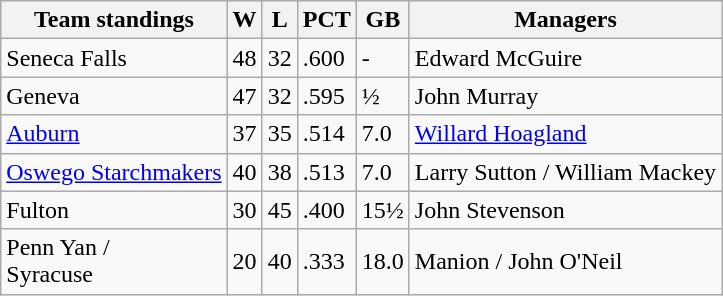<table class="wikitable">
<tr>
<th>Team standings</th>
<th>W</th>
<th>L</th>
<th>PCT</th>
<th>GB</th>
<th>Managers</th>
</tr>
<tr>
<td>Seneca Falls</td>
<td>48</td>
<td>32</td>
<td>.600</td>
<td>-</td>
<td>Edward McGuire</td>
</tr>
<tr>
<td>Geneva</td>
<td>47</td>
<td>32</td>
<td>.595</td>
<td>½</td>
<td>John Murray</td>
</tr>
<tr>
<td><a href='#'>Auburn</a></td>
<td>37</td>
<td>35</td>
<td>.514</td>
<td>7.0</td>
<td><a href='#'>Willard Hoagland</a></td>
</tr>
<tr>
<td><a href='#'>Oswego Starchmakers</a></td>
<td>40</td>
<td>38</td>
<td>.513</td>
<td>7.0</td>
<td>Larry Sutton / William Mackey</td>
</tr>
<tr>
<td>Fulton</td>
<td>30</td>
<td>45</td>
<td>.400</td>
<td>15½</td>
<td>John Stevenson</td>
</tr>
<tr>
<td>Penn Yan /<br>Syracuse</td>
<td>20</td>
<td>40</td>
<td>.333</td>
<td>18.0</td>
<td>Manion / John O'Neil</td>
</tr>
</table>
